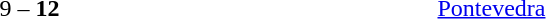<table style="text-align:center">
<tr>
<th width=200></th>
<th width=100></th>
<th width=200></th>
<th width=100></th>
</tr>
<tr>
<td align=right></td>
<td>9 – <strong>12</strong></td>
<td align=left><strong></strong></td>
<td><a href='#'>Pontevedra</a></td>
</tr>
</table>
